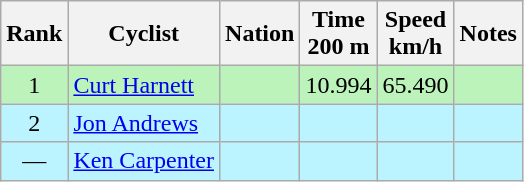<table class="wikitable sortable" style="text-align:center">
<tr>
<th>Rank</th>
<th>Cyclist</th>
<th>Nation</th>
<th>Time<br>200 m</th>
<th>Speed<br>km/h</th>
<th>Notes</th>
</tr>
<tr bgcolor=bbf3bb>
<td>1</td>
<td align=left><a href='#'>Curt Harnett</a></td>
<td align=left></td>
<td>10.994</td>
<td>65.490</td>
<td></td>
</tr>
<tr bgcolor=bbf3ff>
<td>2</td>
<td align=left><a href='#'>Jon Andrews</a></td>
<td align=left></td>
<td></td>
<td></td>
<td></td>
</tr>
<tr bgcolor=bbf3ff>
<td data-sort-value=3>—</td>
<td align=left><a href='#'>Ken Carpenter</a></td>
<td align=left></td>
<td></td>
<td></td>
<td></td>
</tr>
</table>
